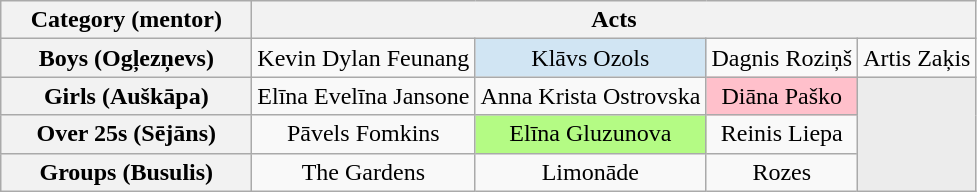<table class="wikitable" style="text-align:center">
<tr>
<th scope="col" style="width:160px;">Category (mentor)</th>
<th scope="col" colspan="4">Acts</th>
</tr>
<tr>
<th scope="row">Boys (Ogļezņevs)</th>
<td>Kevin Dylan Feunang</td>
<td bgcolor="#d1e5f3">Klāvs Ozols</td>
<td>Dagnis Roziņš</td>
<td>Artis Zaķis</td>
</tr>
<tr>
<th scope="row">Girls (Auškāpa)</th>
<td>Elīna Evelīna Jansone</td>
<td>Anna Krista Ostrovska</td>
<td bgcolor="pink">Diāna Paško</td>
<td rowspan=3 bgcolor="ececec"></td>
</tr>
<tr>
<th scope="row">Over 25s (Sējāns)</th>
<td>Pāvels Fomkins</td>
<td bgcolor="#b4fb84">Elīna Gluzunova</td>
<td>Reinis Liepa</td>
</tr>
<tr>
<th scope="row">Groups (Busulis)</th>
<td>The Gardens</td>
<td>Limonāde</td>
<td>Rozes</td>
</tr>
</table>
